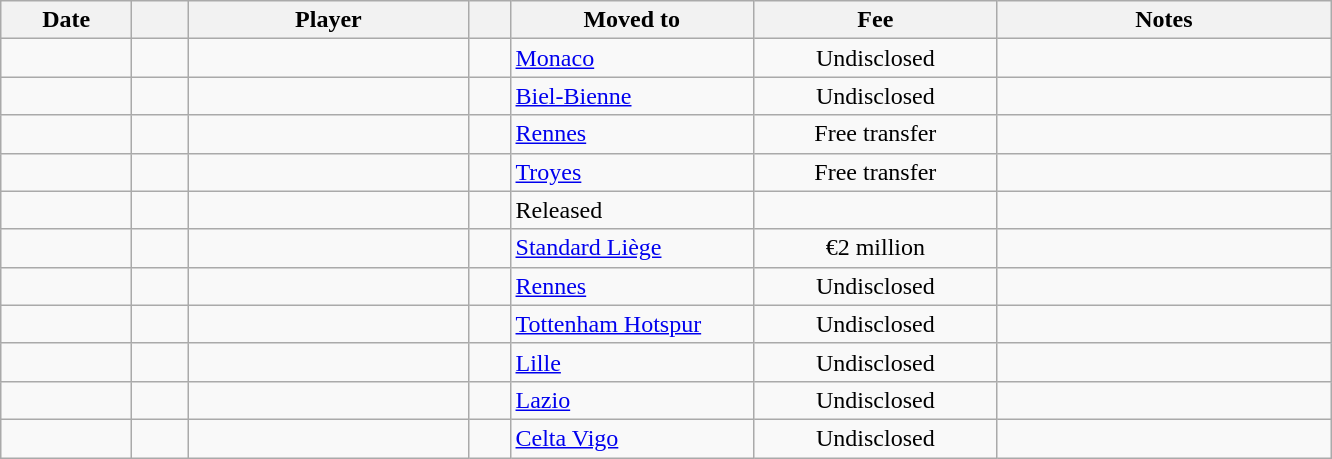<table class="wikitable sortable">
<tr>
<th style="width:80px;">Date</th>
<th style="width:30px;"></th>
<th style="width:180px;">Player</th>
<th style="width:20px;"></th>
<th style="width:155px;">Moved to</th>
<th style="width:155px;" class="unsortable">Fee</th>
<th style="width:215px;" class="unsortable">Notes</th>
</tr>
<tr>
<td></td>
<td align=center></td>
<td> </td>
<td></td>
<td> <a href='#'>Monaco</a></td>
<td align=center>Undisclosed</td>
<td align=center></td>
</tr>
<tr>
<td></td>
<td align=center></td>
<td> </td>
<td></td>
<td> <a href='#'>Biel-Bienne</a></td>
<td align=center>Undisclosed</td>
<td align=center></td>
</tr>
<tr>
<td></td>
<td align=center></td>
<td> </td>
<td></td>
<td> <a href='#'>Rennes</a></td>
<td align=center>Free transfer</td>
<td align=center></td>
</tr>
<tr>
<td></td>
<td align=center></td>
<td> </td>
<td></td>
<td> <a href='#'>Troyes</a></td>
<td align=center>Free transfer</td>
<td align=center></td>
</tr>
<tr>
<td></td>
<td align=center></td>
<td> </td>
<td></td>
<td>Released</td>
<td align=center></td>
<td align=center></td>
</tr>
<tr>
<td></td>
<td align=center></td>
<td> </td>
<td></td>
<td> <a href='#'>Standard Liège</a></td>
<td align=center>€2 million</td>
<td align=center></td>
</tr>
<tr>
<td></td>
<td align=center></td>
<td> </td>
<td></td>
<td> <a href='#'>Rennes</a></td>
<td align=center>Undisclosed</td>
<td align=center></td>
</tr>
<tr>
<td></td>
<td align=center></td>
<td> </td>
<td></td>
<td> <a href='#'>Tottenham Hotspur</a></td>
<td align=center>Undisclosed</td>
<td align=center></td>
</tr>
<tr>
<td></td>
<td align=center></td>
<td> </td>
<td></td>
<td> <a href='#'>Lille</a></td>
<td align=center>Undisclosed</td>
<td align=center></td>
</tr>
<tr>
<td></td>
<td align=center></td>
<td> </td>
<td></td>
<td> <a href='#'>Lazio</a></td>
<td align=center>Undisclosed</td>
<td align=center></td>
</tr>
<tr>
<td></td>
<td align=center></td>
<td> </td>
<td></td>
<td> <a href='#'>Celta Vigo</a></td>
<td align=center>Undisclosed</td>
<td align=center></td>
</tr>
</table>
